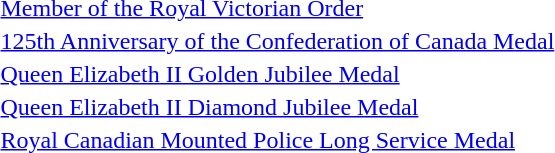<table>
<tr>
<td> <a href='#'>Member of the Royal Victorian Order</a></td>
</tr>
<tr>
<td> <a href='#'>125th Anniversary of the Confederation of Canada Medal</a></td>
</tr>
<tr>
<td> <a href='#'>Queen Elizabeth II Golden Jubilee Medal</a></td>
</tr>
<tr>
<td> <a href='#'>Queen Elizabeth II Diamond Jubilee Medal</a></td>
</tr>
<tr>
<td> <a href='#'>Royal Canadian Mounted Police Long Service Medal</a></td>
</tr>
<tr>
</tr>
</table>
